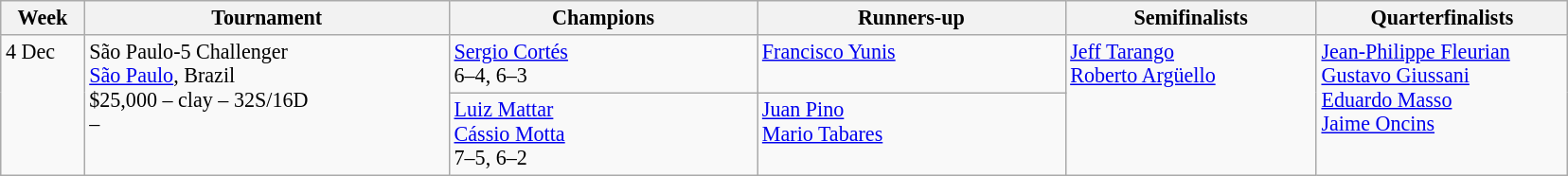<table class="wikitable" style="font-size:92%;">
<tr>
<th style="width:52px;">Week</th>
<th width="250">Tournament</th>
<th width="210">Champions</th>
<th width="210">Runners-up</th>
<th width="170">Semifinalists</th>
<th width="170">Quarterfinalists</th>
</tr>
<tr valign="top">
<td rowspan="2">4 Dec</td>
<td rowspan="2">São Paulo-5 Challenger<br> <a href='#'>São Paulo</a>, Brazil<br>$25,000 – clay – 32S/16D<br>  – </td>
<td> <a href='#'>Sergio Cortés</a> <br>6–4, 6–3</td>
<td> <a href='#'>Francisco Yunis</a></td>
<td rowspan="2"> <a href='#'>Jeff Tarango</a> <br>  <a href='#'>Roberto Argüello</a></td>
<td rowspan="2"> <a href='#'>Jean-Philippe Fleurian</a> <br> <a href='#'>Gustavo Giussani</a> <br> <a href='#'>Eduardo Masso</a> <br>  <a href='#'>Jaime Oncins</a></td>
</tr>
<tr valign="top">
<td> <a href='#'>Luiz Mattar</a> <br> <a href='#'>Cássio Motta</a><br>7–5, 6–2</td>
<td> <a href='#'>Juan Pino</a> <br> <a href='#'>Mario Tabares</a></td>
</tr>
</table>
